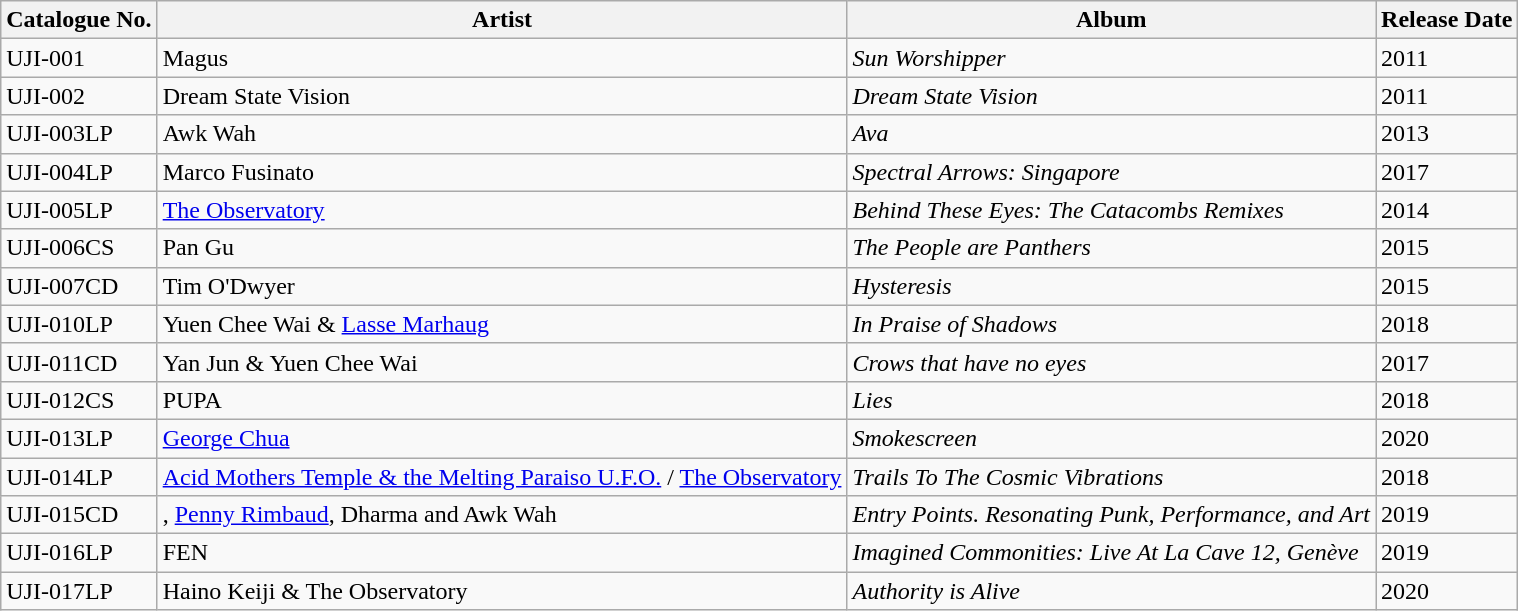<table class="wikitable sortable">
<tr>
<th>Catalogue No.</th>
<th>Artist</th>
<th>Album</th>
<th>Release Date</th>
</tr>
<tr>
<td>UJI-001</td>
<td>Magus</td>
<td><em>Sun Worshipper</em></td>
<td>2011</td>
</tr>
<tr>
<td>UJI-002</td>
<td>Dream State Vision</td>
<td><em>Dream State Vision</em></td>
<td>2011</td>
</tr>
<tr>
<td>UJI-003LP</td>
<td>Awk Wah</td>
<td><em>Ava</em></td>
<td>2013</td>
</tr>
<tr>
<td>UJI-004LP</td>
<td>Marco Fusinato</td>
<td><em>Spectral Arrows: Singapore</em></td>
<td>2017</td>
</tr>
<tr>
<td>UJI-005LP</td>
<td><a href='#'>The Observatory</a></td>
<td><em>Behind These Eyes: The Catacombs Remixes</em></td>
<td>2014</td>
</tr>
<tr>
<td>UJI-006CS</td>
<td>Pan Gu</td>
<td><em>The People are Panthers</em></td>
<td>2015</td>
</tr>
<tr>
<td>UJI-007CD</td>
<td>Tim O'Dwyer</td>
<td><em>Hysteresis</em></td>
<td>2015</td>
</tr>
<tr>
<td>UJI-010LP</td>
<td>Yuen Chee Wai & <a href='#'>Lasse Marhaug</a></td>
<td><em>In Praise of Shadows</em></td>
<td>2018</td>
</tr>
<tr>
<td>UJI-011CD</td>
<td>Yan Jun & Yuen Chee Wai</td>
<td><em>Crows that have no eyes</em></td>
<td>2017</td>
</tr>
<tr>
<td>UJI-012CS</td>
<td>PUPA</td>
<td><em>Lies</em></td>
<td>2018</td>
</tr>
<tr>
<td>UJI-013LP</td>
<td><a href='#'>George Chua</a></td>
<td><em>Smokescreen </em></td>
<td>2020</td>
</tr>
<tr>
<td>UJI-014LP</td>
<td><a href='#'>Acid Mothers Temple & the Melting Paraiso U.F.O.</a> / <a href='#'>The Observatory</a></td>
<td><em>Trails To The Cosmic Vibrations </em></td>
<td>2018</td>
</tr>
<tr>
<td>UJI-015CD</td>
<td>, <a href='#'>Penny Rimbaud</a>, Dharma and Awk Wah</td>
<td><em>Entry Points. Resonating Punk, Performance, and Art</em></td>
<td>2019</td>
</tr>
<tr>
<td>UJI-016LP</td>
<td>FEN</td>
<td><em>Imagined Commonities: Live At La Cave 12, Genève</em></td>
<td>2019</td>
</tr>
<tr>
<td>UJI-017LP</td>
<td>Haino Keiji & The Observatory</td>
<td><em>Authority is Alive</em></td>
<td>2020</td>
</tr>
</table>
